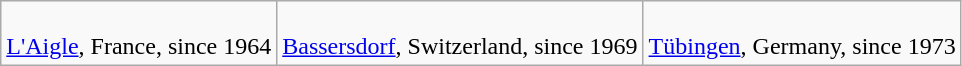<table class="wikitable">
<tr valign="top">
<td><br> <a href='#'>L'Aigle</a>, France, since 1964</td>
<td><br> <a href='#'>Bassersdorf</a>, Switzerland, since 1969</td>
<td><br> <a href='#'>Tübingen</a>, Germany, since 1973</td>
</tr>
</table>
